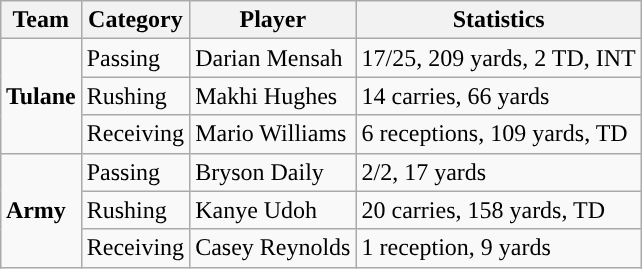<table class="wikitable" style="float: right;">
<tr>
<th>Team</th>
<th>Category</th>
<th>Player</th>
<th>Statistics</th>
</tr>
<tr>
<td rowspan=3><strong>Tulane</strong></td>
<td>Passing</td>
<td>Darian Mensah</td>
<td>17/25, 209 yards, 2 TD, INT</td>
</tr>
<tr>
<td>Rushing</td>
<td>Makhi Hughes</td>
<td>14 carries, 66 yards</td>
</tr>
<tr>
<td>Receiving</td>
<td>Mario Williams</td>
<td>6 receptions, 109 yards, TD</td>
</tr>
<tr>
<td rowspan=3><strong>Army</strong></td>
<td>Passing</td>
<td>Bryson Daily</td>
<td>2/2, 17 yards</td>
</tr>
<tr>
<td>Rushing</td>
<td>Kanye Udoh</td>
<td>20 carries, 158 yards, TD</td>
</tr>
<tr>
<td>Receiving</td>
<td>Casey Reynolds</td>
<td>1 reception, 9 yards</td>
</tr>
</table>
